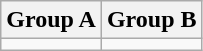<table class="wikitable">
<tr>
<th>Group A</th>
<th>Group B</th>
</tr>
<tr>
<td valign=top></td>
<td valign=top></td>
</tr>
</table>
